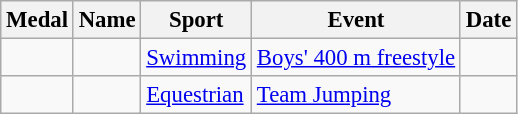<table class="wikitable sortable" style="font-size: 95%;">
<tr>
<th>Medal</th>
<th>Name</th>
<th>Sport</th>
<th>Event</th>
<th>Date</th>
</tr>
<tr>
<td></td>
<td></td>
<td><a href='#'>Swimming</a></td>
<td><a href='#'>Boys' 400 m freestyle</a></td>
<td></td>
</tr>
<tr>
<td></td>
<td><em> </em></td>
<td><a href='#'>Equestrian</a></td>
<td><a href='#'>Team Jumping</a></td>
<td></td>
</tr>
</table>
